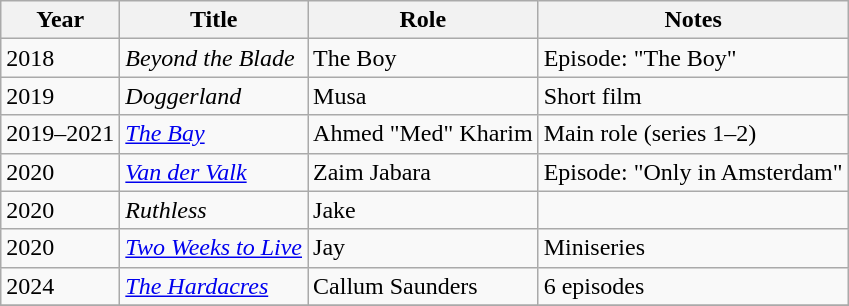<table class="wikitable sortable">
<tr>
<th>Year</th>
<th>Title</th>
<th>Role</th>
<th class="unsortable">Notes</th>
</tr>
<tr>
<td>2018</td>
<td><em>Beyond the Blade</em></td>
<td>The Boy</td>
<td>Episode: "The Boy"</td>
</tr>
<tr>
<td>2019</td>
<td><em>Doggerland</em></td>
<td>Musa</td>
<td>Short film</td>
</tr>
<tr>
<td>2019–2021</td>
<td><em><a href='#'>The Bay</a></em></td>
<td>Ahmed "Med" Kharim</td>
<td>Main role (series 1–2)</td>
</tr>
<tr>
<td>2020</td>
<td><em><a href='#'>Van der Valk</a></em></td>
<td>Zaim Jabara</td>
<td>Episode: "Only in Amsterdam"</td>
</tr>
<tr>
<td>2020</td>
<td><em>Ruthless</em></td>
<td>Jake</td>
<td></td>
</tr>
<tr>
<td>2020</td>
<td><em><a href='#'>Two Weeks to Live</a></em></td>
<td>Jay</td>
<td>Miniseries</td>
</tr>
<tr>
<td>2024</td>
<td><em><a href='#'>The Hardacres</a></em></td>
<td>Callum Saunders</td>
<td>6 episodes</td>
</tr>
<tr>
</tr>
</table>
